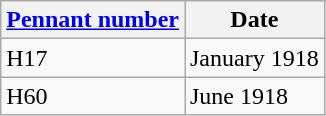<table class="wikitable" style="text-align:left">
<tr>
<th><a href='#'>Pennant number</a></th>
<th>Date</th>
</tr>
<tr>
<td>H17</td>
<td>January 1918</td>
</tr>
<tr>
<td>H60</td>
<td>June 1918</td>
</tr>
</table>
